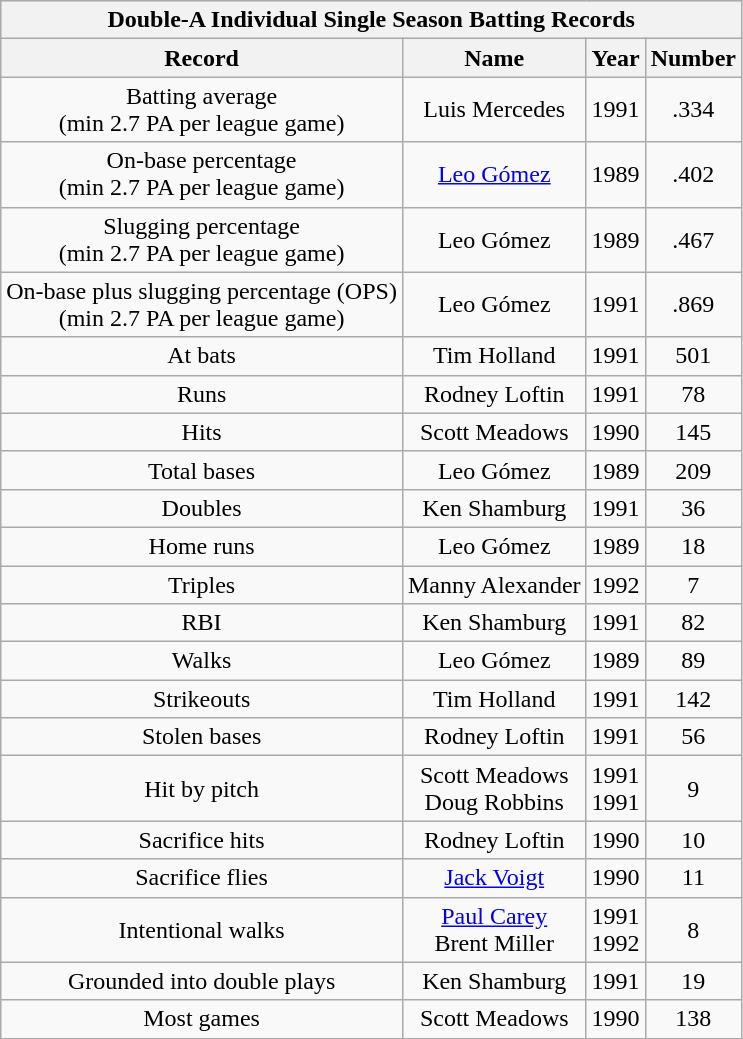<table class="wikitable collapsible collapsed" style="text-align:center;">
<tr style="font-weight:bold; background:#ddd;"|>
<th colspan="4">Double-A Individual Single Season Batting Records</th>
</tr>
<tr>
<th>Record</th>
<th>Name</th>
<th>Year</th>
<th>Number</th>
</tr>
<tr>
<td>Batting average <br> (min 2.7 PA per league game)</td>
<td>Luis Mercedes</td>
<td>1991</td>
<td>.334</td>
</tr>
<tr>
<td>On-base percentage <br> (min 2.7 PA per league game)</td>
<td><a href='#'>Leo Gómez</a></td>
<td>1989</td>
<td>.402</td>
</tr>
<tr>
<td>Slugging percentage <br> (min 2.7 PA per league game)</td>
<td>Leo Gómez</td>
<td>1989</td>
<td>.467</td>
</tr>
<tr>
<td>On-base plus slugging percentage (OPS) <br> (min 2.7 PA per league game)</td>
<td>Leo Gómez</td>
<td>1991</td>
<td>.869</td>
</tr>
<tr>
<td>At bats</td>
<td>Tim Holland</td>
<td>1991</td>
<td>501</td>
</tr>
<tr>
<td>Runs</td>
<td>Rodney Loftin</td>
<td>1991</td>
<td>78</td>
</tr>
<tr>
<td>Hits</td>
<td>Scott Meadows</td>
<td>1990</td>
<td>145</td>
</tr>
<tr>
<td>Total bases</td>
<td>Leo Gómez</td>
<td>1989</td>
<td>209</td>
</tr>
<tr>
<td>Doubles</td>
<td>Ken Shamburg</td>
<td>1991</td>
<td>36</td>
</tr>
<tr>
<td>Home runs</td>
<td>Leo Gómez</td>
<td>1989</td>
<td>18</td>
</tr>
<tr>
<td>Triples</td>
<td>Manny Alexander</td>
<td>1992</td>
<td>7</td>
</tr>
<tr>
<td>RBI</td>
<td>Ken Shamburg</td>
<td>1991</td>
<td>82</td>
</tr>
<tr>
<td>Walks</td>
<td>Leo Gómez</td>
<td>1989</td>
<td>89</td>
</tr>
<tr>
<td>Strikeouts</td>
<td>Tim Holland</td>
<td>1991</td>
<td>142</td>
</tr>
<tr>
<td>Stolen bases</td>
<td>Rodney Loftin</td>
<td>1991</td>
<td>56</td>
</tr>
<tr>
<td>Hit by pitch</td>
<td>Scott Meadows <br> Doug Robbins</td>
<td>1991 <br> 1991</td>
<td>9</td>
</tr>
<tr>
<td>Sacrifice hits</td>
<td>Rodney Loftin</td>
<td>1990</td>
<td>10</td>
</tr>
<tr>
<td>Sacrifice flies</td>
<td><a href='#'>Jack Voigt</a></td>
<td>1990</td>
<td>11</td>
</tr>
<tr>
<td>Intentional walks</td>
<td><a href='#'>Paul Carey</a> <br> Brent Miller</td>
<td>1991 <br> 1992</td>
<td>8</td>
</tr>
<tr>
<td>Grounded into double plays</td>
<td>Ken Shamburg</td>
<td>1991</td>
<td>19</td>
</tr>
<tr>
<td>Most games</td>
<td>Scott Meadows</td>
<td>1990</td>
<td>138</td>
</tr>
</table>
